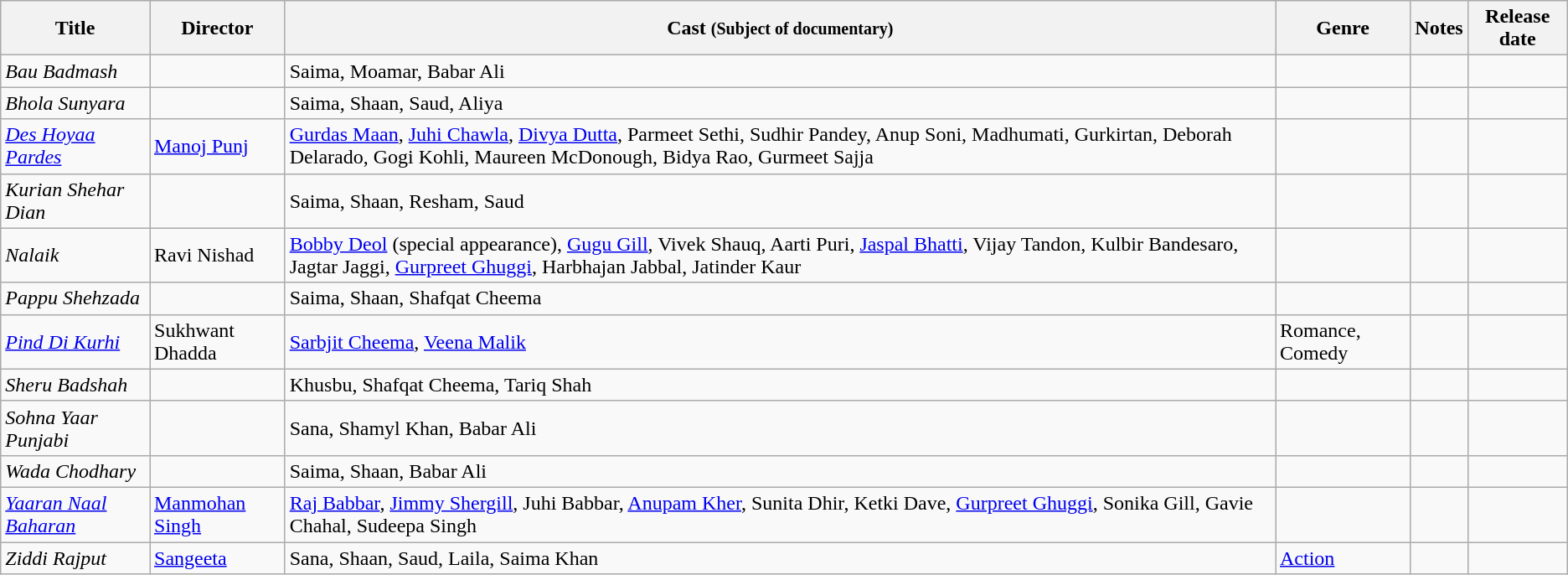<table class="wikitable sortable">
<tr>
<th>Title</th>
<th>Director</th>
<th>Cast <small>(Subject of documentary)</small></th>
<th>Genre</th>
<th>Notes</th>
<th>Release date</th>
</tr>
<tr>
<td><em>Bau Badmash</em></td>
<td></td>
<td>Saima, Moamar, Babar Ali</td>
<td></td>
<td></td>
<td></td>
</tr>
<tr>
<td><em>Bhola Sunyara</em></td>
<td></td>
<td>Saima, Shaan, Saud, Aliya</td>
<td></td>
<td></td>
<td></td>
</tr>
<tr>
<td><em><a href='#'>Des Hoyaa Pardes</a></em></td>
<td><a href='#'>Manoj Punj</a></td>
<td><a href='#'>Gurdas Maan</a>, <a href='#'>Juhi Chawla</a>, <a href='#'>Divya Dutta</a>, Parmeet Sethi, Sudhir Pandey, Anup Soni, Madhumati, Gurkirtan, Deborah Delarado, Gogi Kohli, Maureen McDonough, Bidya Rao, Gurmeet Sajja</td>
<td></td>
<td></td>
<td></td>
</tr>
<tr>
<td><em>Kurian Shehar Dian</em></td>
<td></td>
<td>Saima, Shaan, Resham, Saud</td>
<td></td>
<td></td>
<td></td>
</tr>
<tr>
<td><em>Nalaik</em></td>
<td>Ravi Nishad</td>
<td><a href='#'>Bobby Deol</a> (special appearance), <a href='#'>Gugu Gill</a>, Vivek Shauq, Aarti Puri, <a href='#'>Jaspal Bhatti</a>, Vijay Tandon, Kulbir Bandesaro, Jagtar Jaggi, <a href='#'>Gurpreet Ghuggi</a>, Harbhajan Jabbal, Jatinder Kaur</td>
<td></td>
<td></td>
<td></td>
</tr>
<tr>
<td><em>Pappu Shehzada</em></td>
<td></td>
<td>Saima, Shaan, Shafqat Cheema</td>
<td></td>
<td></td>
<td></td>
</tr>
<tr>
<td><em><a href='#'>Pind Di Kurhi</a></em></td>
<td>Sukhwant Dhadda</td>
<td><a href='#'>Sarbjit Cheema</a>, <a href='#'>Veena Malik</a></td>
<td>Romance, Comedy</td>
<td></td>
<td></td>
</tr>
<tr>
<td><em>Sheru Badshah</em></td>
<td></td>
<td>Khusbu, Shafqat Cheema, Tariq Shah</td>
<td></td>
<td></td>
<td></td>
</tr>
<tr>
<td><em>Sohna Yaar Punjabi</em></td>
<td></td>
<td>Sana, Shamyl Khan, Babar Ali</td>
<td></td>
<td></td>
<td></td>
</tr>
<tr>
<td><em>Wada Chodhary</em></td>
<td></td>
<td>Saima, Shaan, Babar Ali</td>
<td></td>
<td></td>
<td></td>
</tr>
<tr>
<td><em><a href='#'>Yaaran Naal Baharan</a></em></td>
<td><a href='#'>Manmohan Singh</a></td>
<td><a href='#'>Raj Babbar</a>, <a href='#'>Jimmy Shergill</a>, Juhi Babbar, <a href='#'>Anupam Kher</a>, Sunita Dhir, Ketki Dave, <a href='#'>Gurpreet Ghuggi</a>, Sonika Gill, Gavie Chahal, Sudeepa Singh</td>
<td></td>
<td></td>
<td></td>
</tr>
<tr>
<td><em>Ziddi Rajput</em></td>
<td><a href='#'>Sangeeta</a></td>
<td>Sana, Shaan, Saud, Laila, Saima Khan</td>
<td><a href='#'>Action</a></td>
<td></td>
<td></td>
</tr>
</table>
